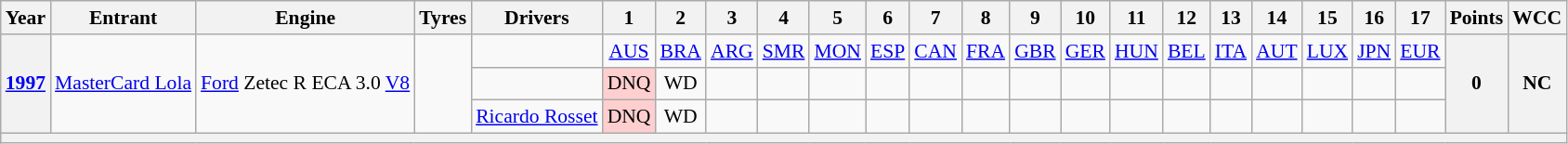<table class="wikitable" style="text-align:center; font-size:90%">
<tr>
<th>Year</th>
<th>Entrant</th>
<th>Engine</th>
<th>Tyres</th>
<th>Drivers</th>
<th>1</th>
<th>2</th>
<th>3</th>
<th>4</th>
<th>5</th>
<th>6</th>
<th>7</th>
<th>8</th>
<th>9</th>
<th>10</th>
<th>11</th>
<th>12</th>
<th>13</th>
<th>14</th>
<th>15</th>
<th>16</th>
<th>17</th>
<th>Points</th>
<th>WCC</th>
</tr>
<tr>
<th rowspan="3"><a href='#'>1997</a></th>
<td rowspan="3"><a href='#'>MasterCard Lola</a></td>
<td rowspan="3"><a href='#'>Ford</a> Zetec R ECA 3.0 <a href='#'>V8</a></td>
<td rowspan="3"></td>
<td></td>
<td><a href='#'>AUS</a></td>
<td><a href='#'>BRA</a></td>
<td><a href='#'>ARG</a></td>
<td><a href='#'>SMR</a></td>
<td><a href='#'>MON</a></td>
<td><a href='#'>ESP</a></td>
<td><a href='#'>CAN</a></td>
<td><a href='#'>FRA</a></td>
<td><a href='#'>GBR</a></td>
<td><a href='#'>GER</a></td>
<td><a href='#'>HUN</a></td>
<td><a href='#'>BEL</a></td>
<td><a href='#'>ITA</a></td>
<td><a href='#'>AUT</a></td>
<td><a href='#'>LUX</a></td>
<td><a href='#'>JPN</a></td>
<td><a href='#'>EUR</a></td>
<th rowspan="3">0</th>
<th rowspan="3">NC</th>
</tr>
<tr>
<td align="left"></td>
<td style="background:#FFCFCF;">DNQ</td>
<td>WD</td>
<td></td>
<td></td>
<td></td>
<td></td>
<td></td>
<td></td>
<td></td>
<td></td>
<td></td>
<td></td>
<td></td>
<td></td>
<td></td>
<td></td>
<td></td>
</tr>
<tr>
<td align="left"> <a href='#'>Ricardo Rosset</a></td>
<td style="background:#FFCFCF;">DNQ</td>
<td>WD</td>
<td></td>
<td></td>
<td></td>
<td></td>
<td></td>
<td></td>
<td></td>
<td></td>
<td></td>
<td></td>
<td></td>
<td></td>
<td></td>
<td></td>
<td></td>
</tr>
<tr>
<th colspan="24"></th>
</tr>
</table>
